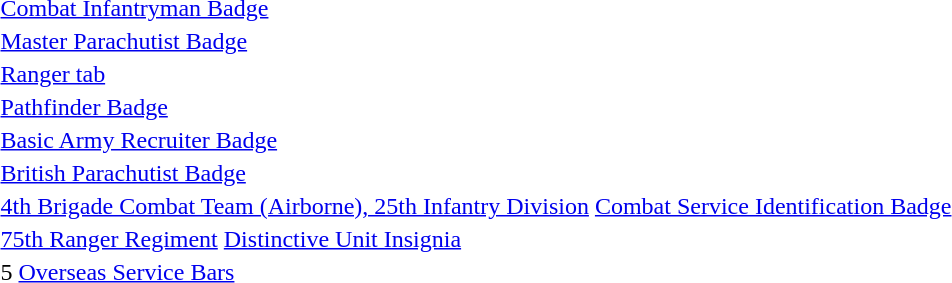<table>
<tr>
<td> <a href='#'>Combat Infantryman Badge</a></td>
</tr>
<tr>
<td> <a href='#'>Master Parachutist Badge</a></td>
</tr>
<tr>
<td> <a href='#'>Ranger tab</a></td>
</tr>
<tr>
<td> <a href='#'>Pathfinder Badge</a></td>
</tr>
<tr>
<td> <a href='#'>Basic Army Recruiter Badge</a></td>
</tr>
<tr>
<td> <a href='#'>British Parachutist Badge</a></td>
</tr>
<tr>
<td> <a href='#'>4th Brigade Combat Team (Airborne), 25th Infantry Division</a> <a href='#'>Combat Service Identification Badge</a></td>
</tr>
<tr>
<td> <a href='#'>75th Ranger Regiment</a> <a href='#'>Distinctive Unit Insignia</a></td>
</tr>
<tr>
<td> 5 <a href='#'>Overseas Service Bars</a></td>
</tr>
</table>
